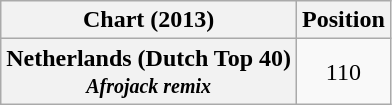<table class="wikitable plainrowheaders">
<tr>
<th>Chart (2013)</th>
<th>Position</th>
</tr>
<tr>
<th scope="row">Netherlands (Dutch Top 40)<br><small><em>Afrojack remix</em></small></th>
<td align="center">110</td>
</tr>
</table>
